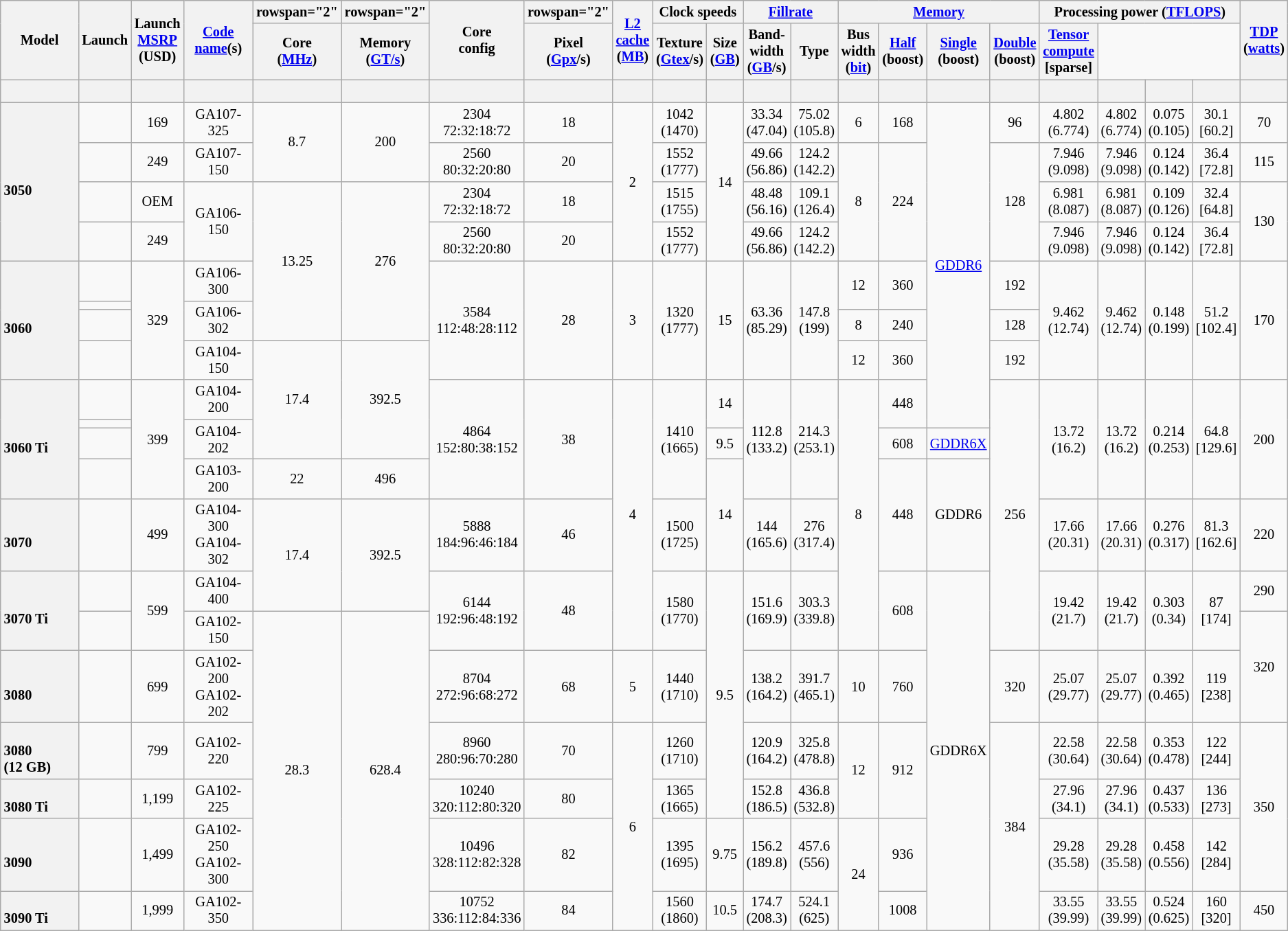<table class="mw-datatable wikitable sortable" style="font-size:85%; text-align:center;">
<tr>
<th rowspan="2">Model</th>
<th rowspan="2">Launch</th>
<th rowspan="2">Launch<br><a href='#'>MSRP</a><br>(USD)</th>
<th rowspan="2"><a href='#'>Code<br>name</a>(s)</th>
<th>rowspan="2" </th>
<th>rowspan="2" </th>
<th rowspan="2">Core<br>config</th>
<th>rowspan="2" </th>
<th rowspan="2"><a href='#'>L2<br>cache</a><br>(<a href='#'>MB</a>)</th>
<th colspan="2">Clock speeds</th>
<th colspan="2"><a href='#'>Fillrate</a></th>
<th colspan="4"><a href='#'>Memory</a></th>
<th colspan="4">Processing power (<a href='#'>TFLOPS</a>)</th>
<th rowspan="2"><a href='#'>TDP</a><br>(<a href='#'>watts</a>)</th>
</tr>
<tr>
<th>Core<br>(<a href='#'>MHz</a>)</th>
<th>Memory<br>(<a href='#'>GT/s</a>)</th>
<th>Pixel<br>(<a href='#'>Gpx</a>/s)</th>
<th>Texture<br>(<a href='#'>Gtex</a>/s)</th>
<th>Size<br>(<a href='#'>GB</a>)</th>
<th>Band-<br>width<br>(<a href='#'>GB</a>/s)</th>
<th>Type</th>
<th>Bus<br>width<br>(<a href='#'>bit</a>)</th>
<th><a href='#'>Half</a><br>(boost)</th>
<th><a href='#'>Single</a><br>(boost)</th>
<th><a href='#'>Double</a><br>(boost)</th>
<th><a href='#'>Tensor</a><br><a href='#'>compute</a><br>[sparse]</th>
</tr>
<tr>
<th style="background-position:center"><br></th>
<th style="background-position:center"></th>
<th style="background-position:center"></th>
<th style="background-position:center"></th>
<th style="background-position:center"></th>
<th style="background-position:center"></th>
<th style="background-position:center"></th>
<th style="background-position:center"></th>
<th style="background-position:center"></th>
<th style="background-position:center"></th>
<th style="background-position:center"></th>
<th style="background-position:center"></th>
<th style="background-position:center"></th>
<th style="background-position:center"></th>
<th style="background-position:center"></th>
<th style="background-position:center"></th>
<th style="background-position:center"></th>
<th style="background-position:center"></th>
<th style="background-position:center"></th>
<th style="background-position:center"></th>
<th style="background-position:center"></th>
<th style="background-position:center"></th>
</tr>
<tr>
<th rowspan="4" style="text-align:left;"><br>3050</th>
<td></td>
<td>169</td>
<td>GA107-325</td>
<td rowspan="2">8.7</td>
<td rowspan="2">200</td>
<td>2304<br>72:32:18:72</td>
<td>18</td>
<td rowspan="4">2</td>
<td>1042<br>(1470)</td>
<td rowspan="4">14</td>
<td>33.34<br>(47.04)</td>
<td>75.02<br>(105.8)</td>
<td>6</td>
<td>168</td>
<td rowspan="10"><a href='#'>GDDR6</a></td>
<td>96</td>
<td>4.802<br>(6.774)</td>
<td>4.802<br>(6.774)</td>
<td>0.075<br>(0.105)</td>
<td>30.1<br>[60.2]</td>
<td>70</td>
</tr>
<tr>
<td></td>
<td>249</td>
<td>GA107-150</td>
<td>2560<br>80:32:20:80</td>
<td>20</td>
<td>1552<br>(1777)</td>
<td>49.66<br>(56.86)</td>
<td>124.2<br>(142.2)</td>
<td rowspan="3">8</td>
<td rowspan="3">224</td>
<td rowspan="3">128</td>
<td>7.946<br>(9.098)</td>
<td>7.946<br>(9.098)</td>
<td>0.124<br>(0.142)</td>
<td>36.4<br>[72.8]</td>
<td>115</td>
</tr>
<tr>
<td></td>
<td>OEM</td>
<td rowspan="2">GA106-150</td>
<td rowspan="5">13.25</td>
<td rowspan="5">276</td>
<td>2304<br>72:32:18:72</td>
<td>18</td>
<td>1515<br>(1755)</td>
<td>48.48<br>(56.16)</td>
<td>109.1<br>(126.4)</td>
<td>6.981<br>(8.087)</td>
<td>6.981<br>(8.087)</td>
<td>0.109<br>(0.126)</td>
<td>32.4<br>[64.8]</td>
<td rowspan="2">130</td>
</tr>
<tr>
<td></td>
<td>249</td>
<td>2560<br>80:32:20:80</td>
<td>20</td>
<td>1552<br>(1777)</td>
<td>49.66<br>(56.86)</td>
<td>124.2<br>(142.2)</td>
<td>7.946<br>(9.098)</td>
<td>7.946<br>(9.098)</td>
<td>0.124<br>(0.142)</td>
<td>36.4<br>[72.8]</td>
</tr>
<tr>
<th rowspan="4" style="text-align:left;"><br>3060</th>
<td></td>
<td rowspan="4">329</td>
<td>GA106-300</td>
<td rowspan="4">3584<br>112:48:28:112</td>
<td rowspan="4">28</td>
<td rowspan="4">3</td>
<td rowspan="4">1320<br>(1777)</td>
<td rowspan="4">15</td>
<td rowspan="4">63.36<br>(85.29)</td>
<td rowspan="4">147.8<br>(199)</td>
<td rowspan="2">12</td>
<td rowspan="2">360</td>
<td rowspan="2">192</td>
<td rowspan="4">9.462<br>(12.74)</td>
<td rowspan="4">9.462<br>(12.74)</td>
<td rowspan="4">0.148<br>(0.199)</td>
<td rowspan="4">51.2<br>[102.4]</td>
<td rowspan="4">170</td>
</tr>
<tr>
<td></td>
<td rowspan="2">GA106-302</td>
</tr>
<tr>
<td></td>
<td>8</td>
<td>240</td>
<td>128</td>
</tr>
<tr>
<td></td>
<td>GA104-150</td>
<td rowspan="4">17.4</td>
<td rowspan="4">392.5</td>
<td>12</td>
<td>360</td>
<td>192</td>
</tr>
<tr>
<th rowspan="4" style="text-align:left;"><br>3060 Ti</th>
<td></td>
<td rowspan="4">399</td>
<td>GA104-200</td>
<td rowspan="4">4864<br>152:80:38:152</td>
<td rowspan="4">38</td>
<td rowspan="7">4</td>
<td rowspan="4">1410<br>(1665)</td>
<td rowspan="2">14</td>
<td rowspan="4">112.8<br>(133.2)</td>
<td rowspan="4">214.3<br>(253.1)</td>
<td rowspan="7">8</td>
<td rowspan="2">448</td>
<td rowspan="7">256</td>
<td rowspan="4">13.72<br>(16.2)</td>
<td rowspan="4">13.72<br>(16.2)</td>
<td rowspan="4">0.214<br>(0.253)</td>
<td rowspan="4">64.8<br>[129.6]</td>
<td rowspan="4">200</td>
</tr>
<tr>
<td></td>
<td rowspan="2">GA104-202</td>
</tr>
<tr>
<td></td>
<td>9.5</td>
<td>608</td>
<td><a href='#'>GDDR6X</a></td>
</tr>
<tr>
<td></td>
<td>GA103-200</td>
<td>22</td>
<td>496</td>
<td rowspan="2">14</td>
<td rowspan="2">448</td>
<td rowspan="2">GDDR6</td>
</tr>
<tr>
<th style="text-align:left;"><br>3070</th>
<td></td>
<td>499</td>
<td>GA104-300<br>GA104-302</td>
<td rowspan="2">17.4</td>
<td rowspan="2">392.5</td>
<td>5888<br>184:96:46:184</td>
<td>46</td>
<td>1500<br>(1725)</td>
<td>144<br>(165.6)</td>
<td>276<br>(317.4)</td>
<td>17.66<br>(20.31)</td>
<td>17.66<br>(20.31)</td>
<td>0.276<br>(0.317)</td>
<td>81.3<br>[162.6]</td>
<td>220</td>
</tr>
<tr>
<th rowspan="2" style="text-align:left;"><br>3070 Ti</th>
<td></td>
<td rowspan="2">599</td>
<td>GA104-400</td>
<td rowspan="2">6144<br>192:96:48:192</td>
<td rowspan="2">48</td>
<td rowspan="2">1580<br>(1770)</td>
<td rowspan="5">9.5</td>
<td rowspan="2">151.6<br>(169.9)</td>
<td rowspan="2">303.3<br>(339.8)</td>
<td rowspan="2">608</td>
<td rowspan="7">GDDR6X</td>
<td rowspan="2">19.42<br>(21.7)</td>
<td rowspan="2">19.42<br>(21.7)</td>
<td rowspan="2">0.303<br>(0.34)</td>
<td rowspan="2">87<br>[174]</td>
<td>290</td>
</tr>
<tr>
<td></td>
<td>GA102-150</td>
<td rowspan="6">28.3</td>
<td rowspan="6">628.4</td>
<td rowspan="2">320</td>
</tr>
<tr>
<th style="text-align:left;"><br>3080</th>
<td></td>
<td>699</td>
<td>GA102-200<br>GA102-202</td>
<td>8704<br>272:96:68:272</td>
<td>68</td>
<td>5</td>
<td>1440<br>(1710)</td>
<td>138.2<br>(164.2)</td>
<td>391.7<br>(465.1)</td>
<td>10</td>
<td>760</td>
<td>320</td>
<td>25.07<br>(29.77)</td>
<td>25.07<br>(29.77)</td>
<td>0.392<br>(0.465)</td>
<td>119<br>[238]</td>
</tr>
<tr>
<th style="text-align:left;"><br>3080 (12 GB)</th>
<td></td>
<td>799</td>
<td>GA102-220</td>
<td>8960<br>280:96:70:280</td>
<td>70</td>
<td rowspan="4">6</td>
<td>1260<br>(1710)</td>
<td>120.9<br>(164.2)</td>
<td>325.8<br>(478.8)</td>
<td rowspan="2">12</td>
<td rowspan="2">912</td>
<td rowspan="4">384</td>
<td>22.58<br>(30.64)</td>
<td>22.58<br>(30.64)</td>
<td>0.353<br>(0.478)</td>
<td>122<br>[244]</td>
<td rowspan="3">350</td>
</tr>
<tr>
<th style="text-align:left;"><br>3080 Ti</th>
<td></td>
<td>1,199</td>
<td>GA102-225</td>
<td>10240<br>320:112:80:320</td>
<td>80</td>
<td>1365<br>(1665)</td>
<td>152.8<br>(186.5)</td>
<td>436.8<br>(532.8)</td>
<td>27.96<br>(34.1)</td>
<td>27.96<br>(34.1)</td>
<td>0.437<br>(0.533)</td>
<td>136<br>[273]</td>
</tr>
<tr>
<th style="text-align:left;"><br>3090</th>
<td></td>
<td>1,499</td>
<td>GA102-250<br>GA102-300</td>
<td>10496<br>328:112:82:328</td>
<td>82</td>
<td>1395<br>(1695)</td>
<td>9.75</td>
<td>156.2<br>(189.8)</td>
<td>457.6<br>(556)</td>
<td rowspan="2">24</td>
<td>936</td>
<td>29.28<br>(35.58)</td>
<td>29.28<br>(35.58)</td>
<td>0.458<br>(0.556)</td>
<td>142<br>[284]</td>
</tr>
<tr>
<th style="text-align:left;"><br>3090 Ti</th>
<td></td>
<td>1,999</td>
<td>GA102-350</td>
<td>10752<br>336:112:84:336</td>
<td>84</td>
<td>1560<br>(1860)</td>
<td>10.5</td>
<td>174.7<br>(208.3)</td>
<td>524.1<br>(625)</td>
<td>1008</td>
<td>33.55<br>(39.99)</td>
<td>33.55<br>(39.99)</td>
<td>0.524<br>(0.625)</td>
<td>160<br>[320]</td>
<td>450</td>
</tr>
</table>
